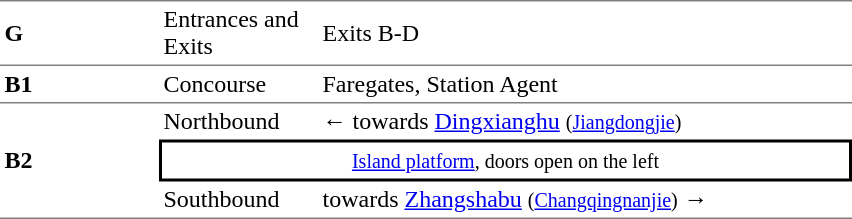<table cellspacing=0 cellpadding=3>
<tr>
<td style="border-top:solid 1px gray;border-bottom:solid 1px gray;" width=100><strong>G</strong></td>
<td style="border-top:solid 1px gray;border-bottom:solid 1px gray;" width=100>Entrances and Exits</td>
<td style="border-top:solid 1px gray;border-bottom:solid 1px gray;" width=350>Exits B-D</td>
</tr>
<tr>
<td style="border-bottom:solid 1px gray;"><strong>B1</strong></td>
<td style="border-bottom:solid 1px gray;">Concourse</td>
<td style="border-bottom:solid 1px gray;">Faregates, Station Agent</td>
</tr>
<tr>
<td style="border-bottom:solid 1px gray;" rowspan=3><strong>B2</strong></td>
<td>Northbound</td>
<td>←  towards <a href='#'>Dingxianghu</a> <small>(<a href='#'>Jiangdongjie</a>)</small></td>
</tr>
<tr>
<td style="border-right:solid 2px black;border-left:solid 2px black;border-top:solid 2px black;border-bottom:solid 2px black;text-align:center;" colspan=2><small><a href='#'>Island platform</a>, doors open on the left</small></td>
</tr>
<tr>
<td style="border-bottom:solid 1px gray;">Southbound</td>
<td style="border-bottom:solid 1px gray;">  towards <a href='#'>Zhangshabu</a> <small>(<a href='#'>Changqingnanjie</a>)</small> →</td>
</tr>
</table>
